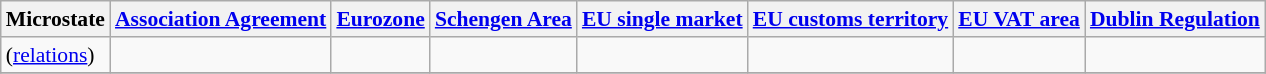<table class="wikitable" style="font-size:90%;line-height:1.2">
<tr valign="bottom">
<th>Microstate</th>
<th><a href='#'>Association Agreement</a></th>
<th><a href='#'>Eurozone</a></th>
<th><a href='#'>Schengen Area</a></th>
<th><a href='#'>EU single market</a></th>
<th><a href='#'>EU customs territory</a></th>
<th><a href='#'>EU VAT area</a></th>
<th><a href='#'>Dublin Regulation</a></th>
</tr>
<tr>
<td> (<a href='#'>relations</a>)</td>
<td></td>
<td></td>
<td></td>
<td></td>
<td></td>
<td></td>
<td></td>
</tr>
<tr>
</tr>
</table>
